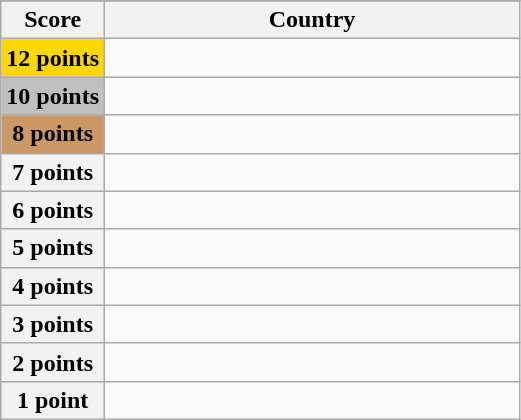<table class="wikitable">
<tr>
</tr>
<tr>
<th scope="col" width="20%">Score</th>
<th scope="col">Country</th>
</tr>
<tr>
<th scope="row" style="background:gold">12 points</th>
<td></td>
</tr>
<tr>
<th scope="row" style="background:silver">10 points</th>
<td></td>
</tr>
<tr>
<th scope="row" style="background:#CC9966">8 points</th>
<td></td>
</tr>
<tr>
<th scope="row">7 points</th>
<td></td>
</tr>
<tr>
<th scope="row">6 points</th>
<td></td>
</tr>
<tr>
<th scope="row">5 points</th>
<td></td>
</tr>
<tr>
<th scope="row">4 points</th>
<td></td>
</tr>
<tr>
<th scope="row">3 points</th>
<td></td>
</tr>
<tr>
<th scope="row">2 points</th>
<td></td>
</tr>
<tr>
<th scope="row">1 point</th>
<td></td>
</tr>
</table>
